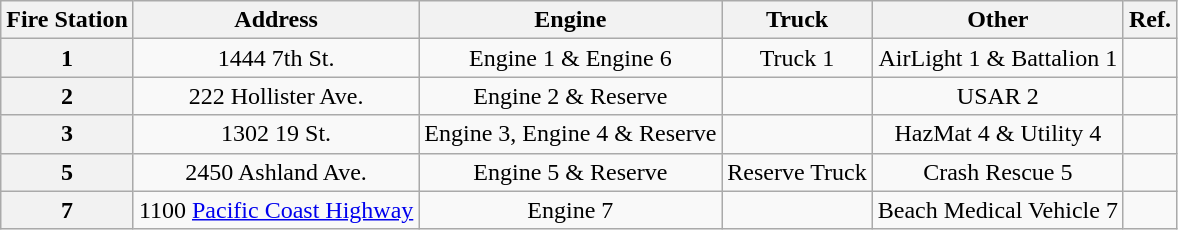<table class="wikitable" style="text-align:center;">
<tr>
<th>Fire Station</th>
<th>Address</th>
<th>Engine</th>
<th>Truck</th>
<th>Other</th>
<th>Ref.</th>
</tr>
<tr>
<th>1</th>
<td>1444 7th St.</td>
<td>Engine 1 & Engine 6</td>
<td>Truck 1</td>
<td>AirLight 1 & Battalion 1</td>
<td></td>
</tr>
<tr>
<th>2</th>
<td>222 Hollister Ave.</td>
<td>Engine 2 & Reserve</td>
<td></td>
<td>USAR 2</td>
<td></td>
</tr>
<tr>
<th>3</th>
<td>1302 19 St.</td>
<td>Engine 3, Engine 4 & Reserve</td>
<td></td>
<td>HazMat 4 & Utility 4</td>
<td></td>
</tr>
<tr>
<th>5</th>
<td>2450 Ashland Ave.</td>
<td>Engine 5 & Reserve</td>
<td>Reserve Truck</td>
<td>Crash Rescue 5</td>
<td></td>
</tr>
<tr>
<th>7</th>
<td>1100 <a href='#'>Pacific Coast Highway</a></td>
<td>Engine 7</td>
<td></td>
<td>Beach Medical Vehicle 7</td>
<td></td>
</tr>
</table>
